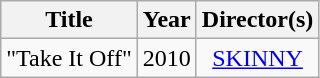<table class="wikitable plainrowheaders">
<tr>
<th scope="col">Title</th>
<th scope="col">Year</th>
<th scope="col">Director(s)</th>
</tr>
<tr>
<td>"Take It Off"<br> </td>
<td>2010</td>
<td align=center><a href='#'>SKINNY</a></td>
</tr>
</table>
